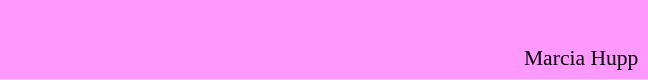<table class="toccolours" style="float: right; margin-left: 2em; margin-right: 1em; font-size: 90%; background: #FF99FF; width:30em; max-width: 40%;" cellspacing="5">
<tr>
<td style="text-align: left;"><br></td>
</tr>
<tr>
<td style="text-align: right;">Marcia Hupp</td>
</tr>
</table>
